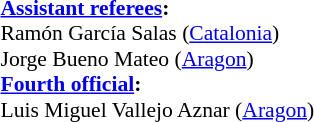<table width=50% style="font-size: 90%">
<tr>
<td><br><strong><a href='#'>Assistant referees</a>:</strong>
<br>Ramón García Salas (<a href='#'>Catalonia</a>)
<br>Jorge Bueno Mateo (<a href='#'>Aragon</a>)
<br><strong><a href='#'>Fourth official</a>:</strong>
<br>Luis Miguel Vallejo Aznar (<a href='#'>Aragon</a>)</td>
</tr>
</table>
